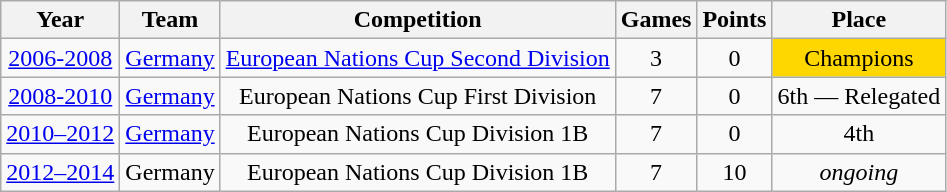<table class="wikitable">
<tr>
<th>Year</th>
<th>Team</th>
<th>Competition</th>
<th>Games</th>
<th>Points</th>
<th>Place</th>
</tr>
<tr align="center">
<td><a href='#'>2006-2008</a></td>
<td><a href='#'>Germany</a></td>
<td><a href='#'>European Nations Cup Second Division</a></td>
<td>3</td>
<td>0</td>
<td bgcolor="#FFD700">Champions</td>
</tr>
<tr align="center">
<td><a href='#'>2008-2010</a></td>
<td><a href='#'>Germany</a></td>
<td>European Nations Cup First Division</td>
<td>7</td>
<td>0</td>
<td>6th — Relegated</td>
</tr>
<tr align="center">
<td><a href='#'>2010–2012</a></td>
<td><a href='#'>Germany</a></td>
<td>European Nations Cup Division 1B</td>
<td>7</td>
<td>0</td>
<td>4th</td>
</tr>
<tr align="center">
<td><a href='#'>2012–2014</a></td>
<td>Germany</td>
<td>European Nations Cup Division 1B</td>
<td>7</td>
<td>10</td>
<td><em>ongoing</em></td>
</tr>
</table>
